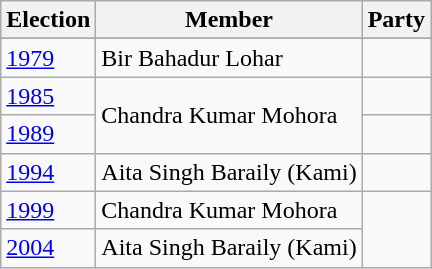<table class="wikitable sortable">
<tr>
<th>Election</th>
<th>Member</th>
<th colspan=2>Party</th>
</tr>
<tr>
</tr>
<tr>
<td><a href='#'>1979</a></td>
<td>Bir Bahadur Lohar</td>
<td></td>
</tr>
<tr>
<td><a href='#'>1985</a></td>
<td rowspan=2>Chandra Kumar Mohora</td>
<td></td>
</tr>
<tr>
<td><a href='#'>1989</a></td>
</tr>
<tr>
<td><a href='#'>1994</a></td>
<td>Aita Singh Baraily (Kami)</td>
<td></td>
</tr>
<tr>
<td><a href='#'>1999</a></td>
<td>Chandra Kumar Mohora</td>
</tr>
<tr>
<td><a href='#'>2004</a></td>
<td>Aita Singh Baraily (Kami)</td>
</tr>
</table>
